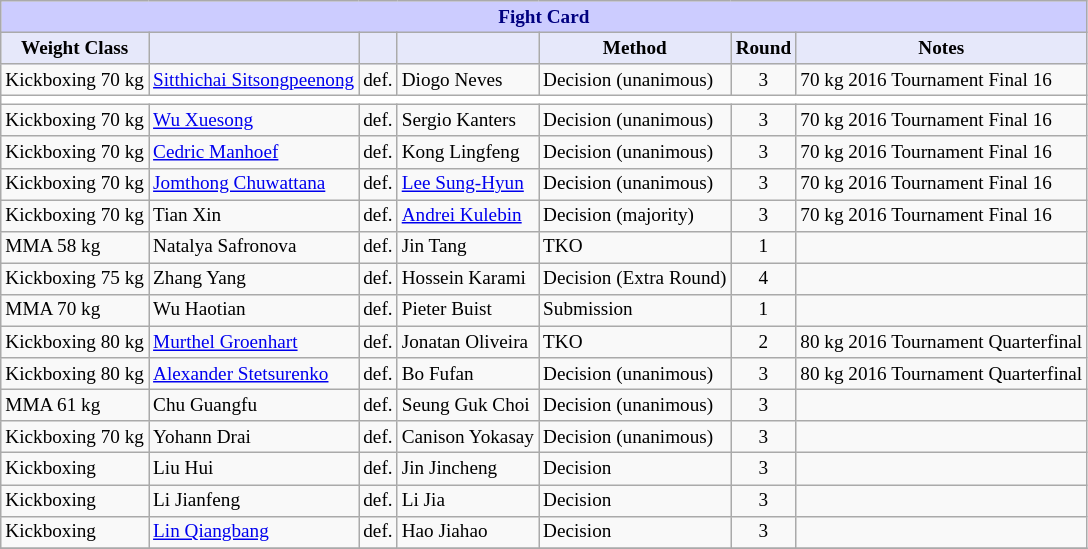<table class="wikitable" style="font-size: 80%;">
<tr>
<th colspan="8" style="background-color: #ccf; color: #000080; text-align: center;"><strong>Fight Card</strong></th>
</tr>
<tr>
<th colspan="1" style="background-color: #E6E8FA; color: #000000; text-align: center;">Weight Class</th>
<th colspan="1" style="background-color: #E6E8FA; color: #000000; text-align: center;"></th>
<th colspan="1" style="background-color: #E6E8FA; color: #000000; text-align: center;"></th>
<th colspan="1" style="background-color: #E6E8FA; color: #000000; text-align: center;"></th>
<th colspan="1" style="background-color: #E6E8FA; color: #000000; text-align: center;">Method</th>
<th colspan="1" style="background-color: #E6E8FA; color: #000000; text-align: center;">Round</th>
<th colspan="1" style="background-color: #E6E8FA; color: #000000; text-align: center;">Notes</th>
</tr>
<tr>
<td>Kickboxing 70 kg</td>
<td> <a href='#'>Sitthichai Sitsongpeenong</a></td>
<td align=center>def.</td>
<td> Diogo Neves</td>
<td>Decision (unanimous)</td>
<td align=center>3</td>
<td>70 kg 2016 Tournament Final 16</td>
</tr>
<tr>
<th style=background:white colspan=9></th>
</tr>
<tr>
<td>Kickboxing 70 kg</td>
<td> <a href='#'>Wu Xuesong</a></td>
<td align=center>def.</td>
<td> Sergio Kanters</td>
<td>Decision (unanimous)</td>
<td align=center>3</td>
<td>70 kg 2016 Tournament Final 16</td>
</tr>
<tr>
<td>Kickboxing 70 kg</td>
<td> <a href='#'>Cedric Manhoef</a></td>
<td align=center>def.</td>
<td> Kong Lingfeng</td>
<td>Decision (unanimous)</td>
<td align=center>3</td>
<td>70 kg 2016 Tournament Final 16</td>
</tr>
<tr>
<td>Kickboxing 70 kg</td>
<td> <a href='#'>Jomthong Chuwattana</a></td>
<td align=center>def.</td>
<td> <a href='#'>Lee Sung-Hyun</a></td>
<td>Decision (unanimous)</td>
<td align=center>3</td>
<td>70 kg 2016 Tournament Final 16</td>
</tr>
<tr>
<td>Kickboxing 70 kg</td>
<td> Tian Xin</td>
<td align=center>def.</td>
<td> <a href='#'>Andrei Kulebin</a></td>
<td>Decision (majority)</td>
<td align=center>3</td>
<td>70 kg 2016 Tournament Final 16</td>
</tr>
<tr>
<td>MMA 58 kg</td>
<td> Natalya Safronova</td>
<td align=center>def.</td>
<td> Jin Tang</td>
<td>TKO</td>
<td align=center>1</td>
<td></td>
</tr>
<tr>
<td>Kickboxing 75 kg</td>
<td> Zhang Yang</td>
<td align=center>def.</td>
<td> Hossein Karami</td>
<td>Decision (Extra Round)</td>
<td align=center>4</td>
<td></td>
</tr>
<tr>
<td>MMA 70 kg</td>
<td> Wu Haotian</td>
<td align=center>def.</td>
<td> Pieter Buist</td>
<td>Submission</td>
<td align=center>1</td>
<td></td>
</tr>
<tr>
<td>Kickboxing 80 kg</td>
<td> <a href='#'>Murthel Groenhart</a></td>
<td align=center>def.</td>
<td> Jonatan Oliveira</td>
<td>TKO</td>
<td align=center>2</td>
<td>80 kg 2016 Tournament Quarterfinal</td>
</tr>
<tr>
<td>Kickboxing 80 kg</td>
<td> <a href='#'>Alexander Stetsurenko</a></td>
<td align=center>def.</td>
<td> Bo Fufan</td>
<td>Decision (unanimous)</td>
<td align=center>3</td>
<td>80 kg 2016 Tournament Quarterfinal</td>
</tr>
<tr>
<td>MMA 61 kg</td>
<td> Chu Guangfu</td>
<td align=center>def.</td>
<td> Seung Guk Choi</td>
<td>Decision (unanimous)</td>
<td align=center>3</td>
<td></td>
</tr>
<tr>
<td>Kickboxing 70 kg</td>
<td> Yohann Drai</td>
<td align=center>def.</td>
<td> Canison Yokasay</td>
<td>Decision (unanimous)</td>
<td align=center>3</td>
<td></td>
</tr>
<tr>
<td>Kickboxing</td>
<td> Liu Hui</td>
<td align=center>def.</td>
<td> Jin Jincheng</td>
<td>Decision</td>
<td align=center>3</td>
<td></td>
</tr>
<tr>
<td>Kickboxing</td>
<td> Li Jianfeng</td>
<td align=center>def.</td>
<td> Li Jia</td>
<td>Decision</td>
<td align=center>3</td>
<td></td>
</tr>
<tr>
<td>Kickboxing</td>
<td> <a href='#'>Lin Qiangbang</a></td>
<td align=center>def.</td>
<td> Hao Jiahao</td>
<td>Decision</td>
<td align=center>3</td>
<td></td>
</tr>
<tr>
</tr>
</table>
